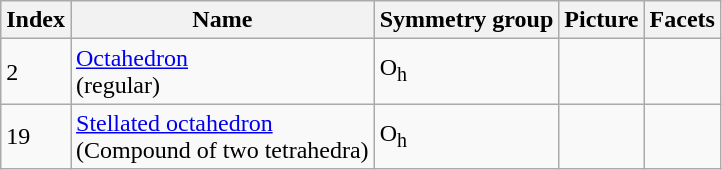<table class="wikitable">
<tr>
<th>Index</th>
<th>Name</th>
<th>Symmetry group</th>
<th>Picture</th>
<th>Facets</th>
</tr>
<tr>
<td>2</td>
<td><a href='#'>Octahedron</a><br>(regular)</td>
<td>O<sub>h</sub></td>
<td></td>
<td></td>
</tr>
<tr>
<td>19</td>
<td><a href='#'>Stellated octahedron</a><br>(Compound of two tetrahedra)</td>
<td>O<sub>h</sub></td>
<td></td>
<td></td>
</tr>
</table>
